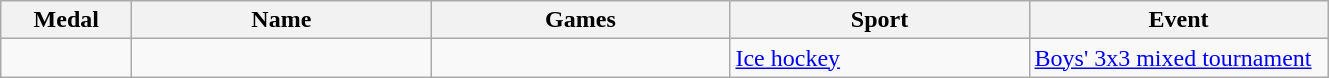<table class="wikitable sortable">
<tr>
<th style="width:5em">Medal</th>
<th style="width:12em">Name</th>
<th style="width:12em">Games</th>
<th style="width:12em">Sport</th>
<th style="width:12em">Event</th>
</tr>
<tr>
<td></td>
<td></td>
<td></td>
<td> <a href='#'>Ice hockey</a></td>
<td><a href='#'>Boys' 3x3 mixed tournament</a></td>
</tr>
</table>
